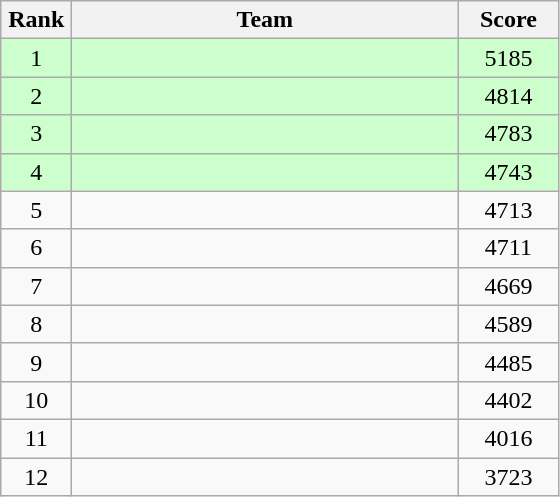<table class=wikitable style="text-align:center">
<tr>
<th width=40>Rank</th>
<th width=250>Team</th>
<th width=60>Score</th>
</tr>
<tr bgcolor="ccffcc">
<td>1</td>
<td align=left></td>
<td>5185</td>
</tr>
<tr bgcolor="ccffcc">
<td>2</td>
<td align=left></td>
<td>4814</td>
</tr>
<tr bgcolor="ccffcc">
<td>3</td>
<td align=left></td>
<td>4783</td>
</tr>
<tr bgcolor="ccffcc">
<td>4</td>
<td align=left></td>
<td>4743</td>
</tr>
<tr>
<td>5</td>
<td align=left></td>
<td>4713</td>
</tr>
<tr>
<td>6</td>
<td align=left></td>
<td>4711</td>
</tr>
<tr>
<td>7</td>
<td align=left></td>
<td>4669</td>
</tr>
<tr>
<td>8</td>
<td align=left></td>
<td>4589</td>
</tr>
<tr>
<td>9</td>
<td align=left></td>
<td>4485</td>
</tr>
<tr>
<td>10</td>
<td align=left></td>
<td>4402</td>
</tr>
<tr>
<td>11</td>
<td align=left></td>
<td>4016</td>
</tr>
<tr>
<td>12</td>
<td align=left></td>
<td>3723</td>
</tr>
</table>
